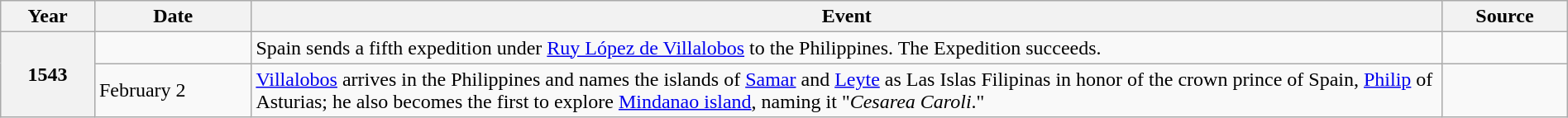<table class="wikitable toptextcells" style="width:100%;">
<tr>
<th scope="col" style="width:6%;">Year</th>
<th scope="col" style="width:10%;">Date</th>
<th scope="col">Event</th>
<th scope="col" style="width:8%;">Source</th>
</tr>
<tr>
<th scope="row" rowspan="2">1543</th>
<td></td>
<td>Spain sends a fifth expedition under <a href='#'>Ruy López de Villalobos</a> to the Philippines. The Expedition succeeds.</td>
<td></td>
</tr>
<tr>
<td>February 2</td>
<td><a href='#'>Villalobos</a> arrives in the Philippines and names the islands of <a href='#'>Samar</a> and <a href='#'>Leyte</a> as Las Islas Filipinas in honor of the crown prince of Spain, <a href='#'>Philip</a> of Asturias; he also becomes the first to explore <a href='#'>Mindanao island</a>, naming it "<em>Cesarea Caroli</em>."</td>
<td></td>
</tr>
</table>
